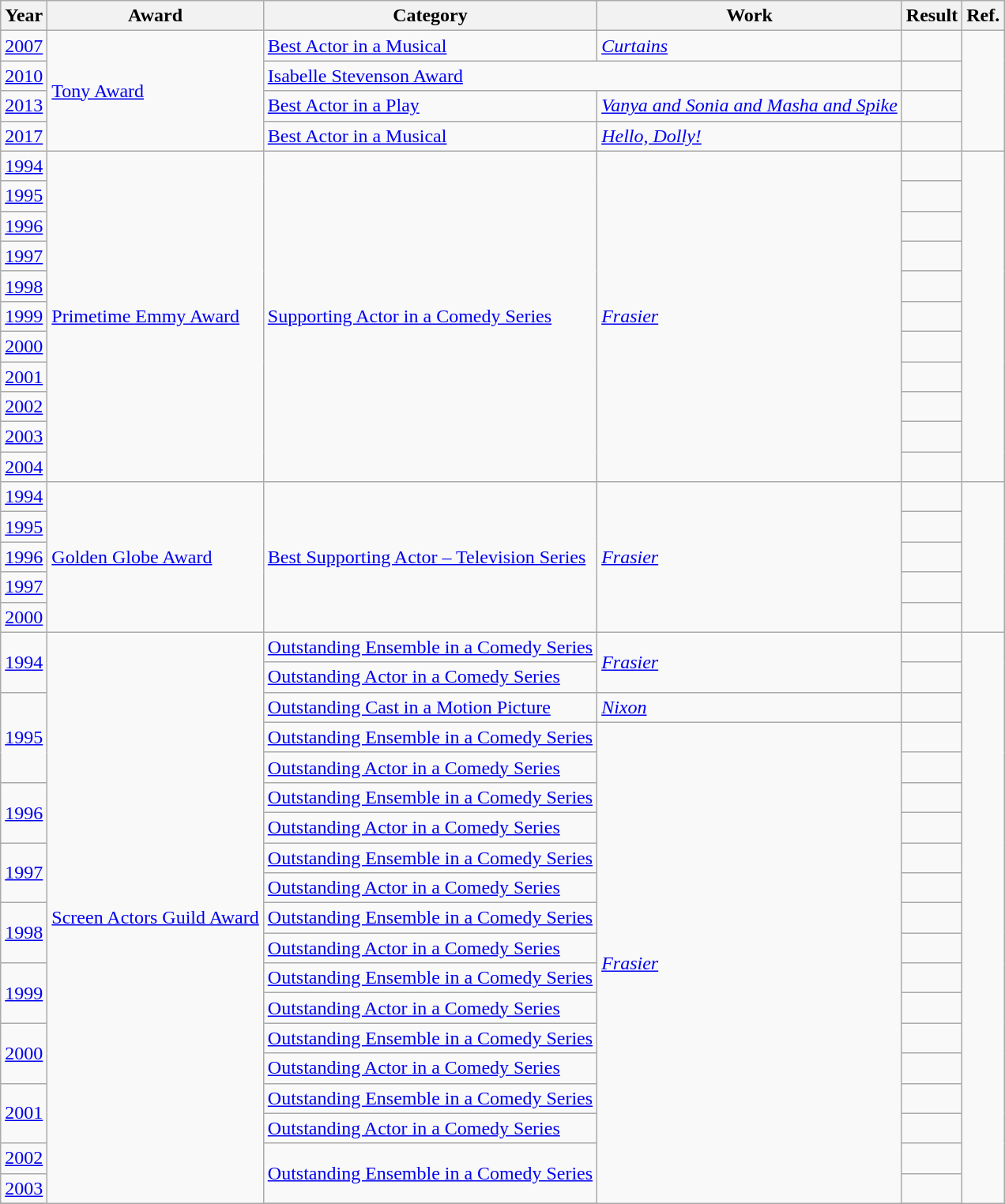<table class="wikitable sortable">
<tr>
<th>Year</th>
<th>Award</th>
<th>Category</th>
<th>Work</th>
<th>Result</th>
<th>Ref.</th>
</tr>
<tr>
<td><a href='#'>2007</a></td>
<td rowspan=4><a href='#'>Tony Award</a></td>
<td><a href='#'>Best Actor in a Musical</a></td>
<td><em><a href='#'>Curtains</a></em></td>
<td></td>
<td rowspan=4></td>
</tr>
<tr>
<td><a href='#'>2010</a></td>
<td colspan="2"><a href='#'>Isabelle Stevenson Award</a></td>
<td></td>
</tr>
<tr>
<td><a href='#'>2013</a></td>
<td><a href='#'>Best Actor in a Play</a></td>
<td><em><a href='#'>Vanya and Sonia and Masha and Spike</a></em></td>
<td></td>
</tr>
<tr>
<td><a href='#'>2017</a></td>
<td><a href='#'>Best Actor in a Musical</a></td>
<td><em><a href='#'>Hello, Dolly!</a></em></td>
<td></td>
</tr>
<tr>
<td><a href='#'>1994</a></td>
<td rowspan=11><a href='#'>Primetime Emmy Award</a></td>
<td rowspan=11><a href='#'>Supporting Actor in a Comedy Series</a></td>
<td rowspan=11><em><a href='#'>Frasier</a></em></td>
<td></td>
<td rowspan=11></td>
</tr>
<tr>
<td><a href='#'>1995</a></td>
<td></td>
</tr>
<tr>
<td><a href='#'>1996</a></td>
<td></td>
</tr>
<tr>
<td><a href='#'>1997</a></td>
<td></td>
</tr>
<tr>
<td><a href='#'>1998</a></td>
<td></td>
</tr>
<tr>
<td><a href='#'>1999</a></td>
<td></td>
</tr>
<tr>
<td><a href='#'>2000</a></td>
<td></td>
</tr>
<tr>
<td><a href='#'>2001</a></td>
<td></td>
</tr>
<tr>
<td><a href='#'>2002</a></td>
<td></td>
</tr>
<tr>
<td><a href='#'>2003</a></td>
<td></td>
</tr>
<tr>
<td><a href='#'>2004</a></td>
<td></td>
</tr>
<tr>
<td><a href='#'>1994</a></td>
<td rowspan=5><a href='#'>Golden Globe Award</a></td>
<td rowspan=5><a href='#'>Best Supporting Actor – Television Series</a></td>
<td rowspan=5><em><a href='#'>Frasier</a></em></td>
<td></td>
<td rowspan=5></td>
</tr>
<tr>
<td><a href='#'>1995</a></td>
<td></td>
</tr>
<tr>
<td><a href='#'>1996</a></td>
<td></td>
</tr>
<tr>
<td><a href='#'>1997</a></td>
<td></td>
</tr>
<tr>
<td><a href='#'>2000</a></td>
<td></td>
</tr>
<tr>
<td rowspan=2><a href='#'>1994</a></td>
<td rowspan=21><a href='#'>Screen Actors Guild Award</a></td>
<td><a href='#'>Outstanding Ensemble in a Comedy Series</a></td>
<td rowspan=2><em><a href='#'>Frasier</a></em></td>
<td></td>
<td rowspan=21></td>
</tr>
<tr>
<td><a href='#'>Outstanding Actor in a Comedy Series</a></td>
<td></td>
</tr>
<tr>
<td rowspan=3><a href='#'>1995</a></td>
<td><a href='#'>Outstanding Cast in a Motion Picture</a></td>
<td><em><a href='#'>Nixon</a></em></td>
<td></td>
</tr>
<tr>
<td><a href='#'>Outstanding Ensemble in a Comedy Series</a></td>
<td rowspan=18><em><a href='#'>Frasier</a></em></td>
<td></td>
</tr>
<tr>
<td><a href='#'>Outstanding Actor in a Comedy Series</a></td>
<td></td>
</tr>
<tr>
<td rowspan=2><a href='#'>1996</a></td>
<td><a href='#'>Outstanding Ensemble in a Comedy Series</a></td>
<td></td>
</tr>
<tr>
<td><a href='#'>Outstanding Actor in a Comedy Series</a></td>
<td></td>
</tr>
<tr>
<td rowspan=2><a href='#'>1997</a></td>
<td><a href='#'>Outstanding Ensemble in a Comedy Series</a></td>
<td></td>
</tr>
<tr>
<td><a href='#'>Outstanding Actor in a Comedy Series</a></td>
<td></td>
</tr>
<tr>
<td rowspan=2><a href='#'>1998</a></td>
<td><a href='#'>Outstanding Ensemble in a Comedy Series</a></td>
<td></td>
</tr>
<tr>
<td><a href='#'>Outstanding Actor in a Comedy Series</a></td>
<td></td>
</tr>
<tr>
<td rowspan=2><a href='#'>1999</a></td>
<td><a href='#'>Outstanding Ensemble in a Comedy Series</a></td>
<td></td>
</tr>
<tr>
<td><a href='#'>Outstanding Actor in a Comedy Series</a></td>
<td></td>
</tr>
<tr>
<td rowspan=2><a href='#'>2000</a></td>
<td><a href='#'>Outstanding Ensemble in a Comedy Series</a></td>
<td></td>
</tr>
<tr>
<td><a href='#'>Outstanding Actor in a Comedy Series</a></td>
<td></td>
</tr>
<tr>
<td rowspan=2><a href='#'>2001</a></td>
<td><a href='#'>Outstanding Ensemble in a Comedy Series</a></td>
<td></td>
</tr>
<tr>
<td><a href='#'>Outstanding Actor in a Comedy Series</a></td>
<td></td>
</tr>
<tr>
<td><a href='#'>2002</a></td>
<td rowspan=2><a href='#'>Outstanding Ensemble in a Comedy Series</a></td>
<td></td>
</tr>
<tr>
<td><a href='#'>2003</a></td>
<td></td>
</tr>
<tr>
</tr>
</table>
